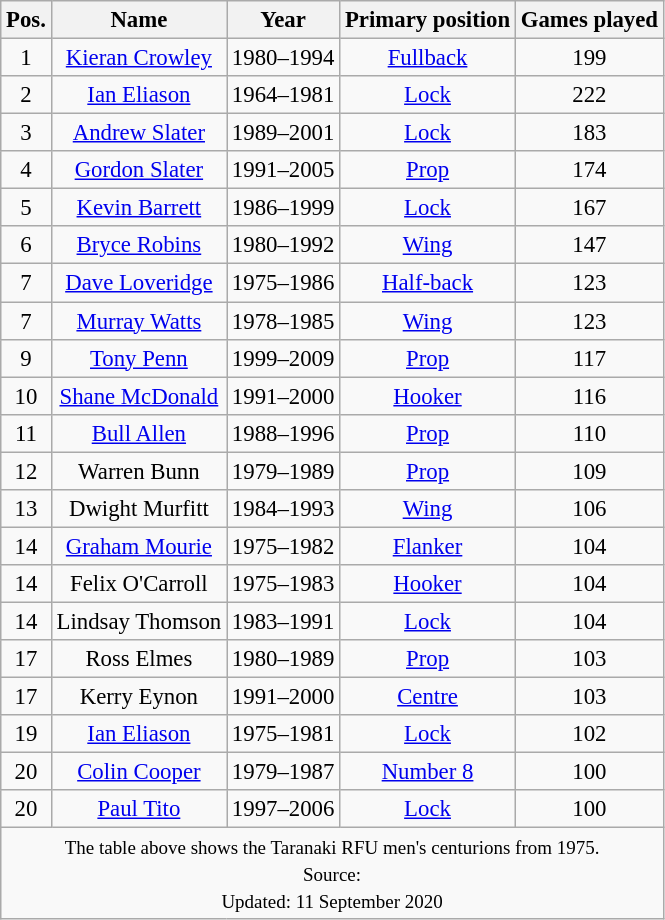<table class="wikitable sortable" style="font-size:95%; text-align: center">
<tr>
<th>Pos.</th>
<th>Name</th>
<th>Year</th>
<th>Primary position</th>
<th>Games played</th>
</tr>
<tr>
<td>1</td>
<td><a href='#'>Kieran Crowley</a></td>
<td>1980–1994</td>
<td><a href='#'>Fullback</a></td>
<td>199</td>
</tr>
<tr>
<td>2</td>
<td><a href='#'>Ian Eliason</a></td>
<td>1964–1981</td>
<td><a href='#'>Lock</a></td>
<td>222</td>
</tr>
<tr>
<td>3</td>
<td><a href='#'>Andrew Slater</a></td>
<td>1989–2001</td>
<td><a href='#'>Lock</a></td>
<td>183</td>
</tr>
<tr>
<td>4</td>
<td><a href='#'>Gordon Slater</a></td>
<td>1991–2005</td>
<td><a href='#'>Prop</a></td>
<td>174</td>
</tr>
<tr>
<td>5</td>
<td><a href='#'>Kevin Barrett</a></td>
<td>1986–1999</td>
<td><a href='#'>Lock</a></td>
<td>167</td>
</tr>
<tr>
<td>6</td>
<td><a href='#'>Bryce Robins</a></td>
<td>1980–1992</td>
<td><a href='#'>Wing</a></td>
<td>147</td>
</tr>
<tr>
<td>7</td>
<td><a href='#'>Dave Loveridge</a></td>
<td>1975–1986</td>
<td><a href='#'>Half-back</a></td>
<td>123</td>
</tr>
<tr>
<td>7</td>
<td><a href='#'>Murray Watts</a></td>
<td>1978–1985</td>
<td><a href='#'>Wing</a></td>
<td>123</td>
</tr>
<tr>
<td>9</td>
<td><a href='#'>Tony Penn</a></td>
<td>1999–2009</td>
<td><a href='#'>Prop</a></td>
<td>117</td>
</tr>
<tr>
<td>10</td>
<td><a href='#'>Shane McDonald</a></td>
<td>1991–2000</td>
<td><a href='#'>Hooker</a></td>
<td>116</td>
</tr>
<tr>
<td>11</td>
<td><a href='#'>Bull Allen</a></td>
<td>1988–1996</td>
<td><a href='#'>Prop</a></td>
<td>110</td>
</tr>
<tr>
<td>12</td>
<td>Warren Bunn</td>
<td>1979–1989</td>
<td><a href='#'>Prop</a></td>
<td>109</td>
</tr>
<tr>
<td>13</td>
<td>Dwight Murfitt</td>
<td>1984–1993</td>
<td><a href='#'>Wing</a></td>
<td>106</td>
</tr>
<tr>
<td>14</td>
<td><a href='#'>Graham Mourie</a></td>
<td>1975–1982</td>
<td><a href='#'>Flanker</a></td>
<td>104</td>
</tr>
<tr>
<td>14</td>
<td>Felix O'Carroll</td>
<td>1975–1983</td>
<td><a href='#'>Hooker</a></td>
<td>104</td>
</tr>
<tr>
<td>14</td>
<td>Lindsay Thomson</td>
<td>1983–1991</td>
<td><a href='#'>Lock</a></td>
<td>104</td>
</tr>
<tr>
<td>17</td>
<td>Ross Elmes</td>
<td>1980–1989</td>
<td><a href='#'>Prop</a></td>
<td>103</td>
</tr>
<tr>
<td>17</td>
<td>Kerry Eynon</td>
<td>1991–2000</td>
<td><a href='#'>Centre</a></td>
<td>103</td>
</tr>
<tr>
<td>19</td>
<td><a href='#'>Ian Eliason</a></td>
<td>1975–1981</td>
<td><a href='#'>Lock</a></td>
<td>102</td>
</tr>
<tr>
<td>20</td>
<td><a href='#'>Colin Cooper</a></td>
<td>1979–1987</td>
<td><a href='#'>Number 8</a></td>
<td>100</td>
</tr>
<tr>
<td>20</td>
<td><a href='#'>Paul Tito</a></td>
<td>1997–2006</td>
<td><a href='#'>Lock</a></td>
<td>100</td>
</tr>
<tr>
<td colspan="100%" style="text-align:center;"><small>The table above shows the Taranaki RFU men's centurions from 1975.<br>Source: <br>Updated: 11 September 2020</small></td>
</tr>
</table>
